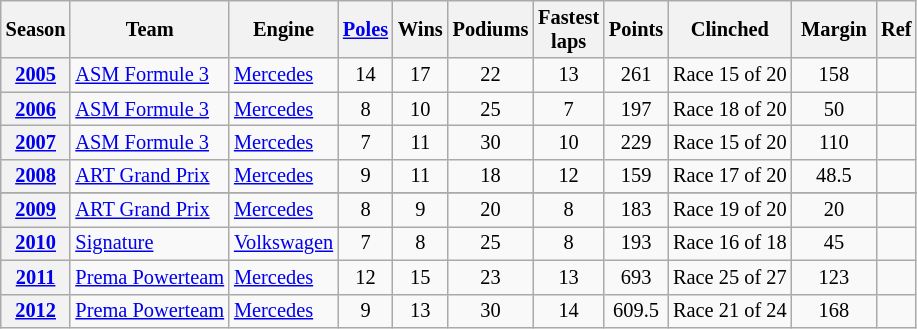<table class="wikitable sortable" style="font-size:85%; text-align:center;">
<tr>
<th scope=col>Season</th>
<th scope=col>Team</th>
<th scope=col>Engine</th>
<th scope=col><a href='#'>Poles</a></th>
<th scope=col>Wins</th>
<th scope=col>Podiums</th>
<th scope=col width="40">Fastest laps</th>
<th scope=col>Points</th>
<th scope=col>Clinched</th>
<th scope=col width="50">Margin</th>
<th scope=col class=unsortable>Ref</th>
</tr>
<tr>
<th><a href='#'>2005</a></th>
<td align=left> <a href='#'>ASM Formule 3</a></td>
<td align=left><a href='#'>Mercedes</a></td>
<td>14</td>
<td>17</td>
<td>22</td>
<td>13</td>
<td>261</td>
<td>Race 15 of 20</td>
<td>158</td>
<td></td>
</tr>
<tr>
<th><a href='#'>2006</a></th>
<td align=left> <a href='#'>ASM Formule 3</a></td>
<td align=left><a href='#'>Mercedes</a></td>
<td>8</td>
<td>10</td>
<td>25</td>
<td>7</td>
<td>197</td>
<td>Race 18 of 20</td>
<td>50</td>
<td></td>
</tr>
<tr>
<th><a href='#'>2007</a></th>
<td align=left> <a href='#'>ASM Formule 3</a></td>
<td align=left><a href='#'>Mercedes</a></td>
<td>7</td>
<td>11</td>
<td>30</td>
<td>10</td>
<td>229</td>
<td>Race 15 of 20</td>
<td>110</td>
<td></td>
</tr>
<tr>
<th><a href='#'>2008</a></th>
<td align=left> <a href='#'>ART Grand Prix</a></td>
<td align=left><a href='#'>Mercedes</a></td>
<td>9</td>
<td>11</td>
<td>18</td>
<td>12</td>
<td>159</td>
<td>Race 17 of 20</td>
<td>48.5</td>
<td></td>
</tr>
<tr>
</tr>
<tr>
<th><a href='#'>2009</a></th>
<td align=left> <a href='#'>ART Grand Prix</a></td>
<td align=left><a href='#'>Mercedes</a></td>
<td>8</td>
<td>9</td>
<td>20</td>
<td>8</td>
<td>183</td>
<td>Race 19 of 20</td>
<td>20</td>
<td></td>
</tr>
<tr>
<th><a href='#'>2010</a></th>
<td align=left> <a href='#'>Signature</a></td>
<td align=left><a href='#'>Volkswagen</a></td>
<td>7</td>
<td>8</td>
<td>25</td>
<td>8</td>
<td>193</td>
<td>Race 16 of 18</td>
<td>45</td>
<td></td>
</tr>
<tr>
<th><a href='#'>2011</a></th>
<td align=left> <a href='#'>Prema Powerteam</a></td>
<td align=left><a href='#'>Mercedes</a></td>
<td>12</td>
<td>15</td>
<td>23</td>
<td>13</td>
<td>693</td>
<td>Race 25 of 27</td>
<td>123</td>
<td></td>
</tr>
<tr>
<th><a href='#'>2012</a></th>
<td align=left> <a href='#'>Prema Powerteam</a></td>
<td align=left><a href='#'>Mercedes</a></td>
<td>9</td>
<td>13</td>
<td>30</td>
<td>14</td>
<td>609.5</td>
<td>Race 21 of 24</td>
<td>168</td>
<td></td>
</tr>
</table>
